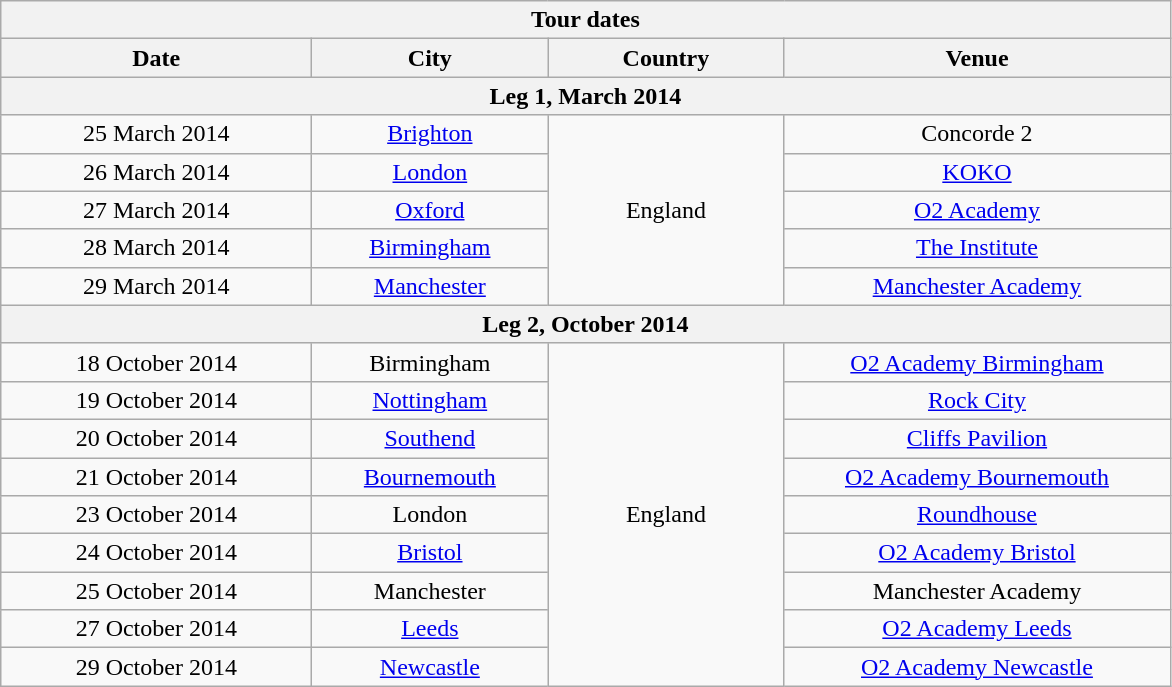<table class="wikitable" style="text-align:center;">
<tr>
<th colspan=4>Tour dates</th>
</tr>
<tr>
<th style="width:200px;">Date</th>
<th style="width:150px;">City</th>
<th style="width:150px;">Country</th>
<th style="width:250px;">Venue</th>
</tr>
<tr>
<th colspan="6">Leg 1, March 2014</th>
</tr>
<tr>
<td>25 March 2014</td>
<td><a href='#'>Brighton</a></td>
<td rowspan="5">England</td>
<td>Concorde 2</td>
</tr>
<tr>
<td>26 March 2014</td>
<td><a href='#'>London</a></td>
<td><a href='#'>KOKO</a></td>
</tr>
<tr>
<td>27 March 2014</td>
<td><a href='#'>Oxford</a></td>
<td><a href='#'>O2 Academy</a></td>
</tr>
<tr>
<td>28 March 2014</td>
<td><a href='#'>Birmingham</a></td>
<td><a href='#'>The Institute</a></td>
</tr>
<tr>
<td>29 March 2014</td>
<td><a href='#'>Manchester</a></td>
<td><a href='#'>Manchester Academy</a></td>
</tr>
<tr>
<th colspan=4>Leg 2, October 2014</th>
</tr>
<tr>
<td>18 October 2014</td>
<td>Birmingham</td>
<td rowspan="9">England</td>
<td><a href='#'>O2 Academy Birmingham</a></td>
</tr>
<tr>
<td>19 October 2014</td>
<td><a href='#'>Nottingham</a></td>
<td><a href='#'>Rock City</a></td>
</tr>
<tr>
<td>20 October 2014</td>
<td><a href='#'>Southend</a></td>
<td><a href='#'>Cliffs Pavilion</a></td>
</tr>
<tr>
<td>21 October 2014</td>
<td><a href='#'>Bournemouth</a></td>
<td><a href='#'>O2 Academy Bournemouth</a></td>
</tr>
<tr>
<td>23 October 2014</td>
<td>London</td>
<td><a href='#'>Roundhouse</a></td>
</tr>
<tr>
<td>24 October 2014</td>
<td><a href='#'>Bristol</a></td>
<td><a href='#'>O2 Academy Bristol</a></td>
</tr>
<tr>
<td>25 October 2014</td>
<td>Manchester</td>
<td>Manchester Academy</td>
</tr>
<tr>
<td>27 October 2014</td>
<td><a href='#'>Leeds</a></td>
<td><a href='#'>O2 Academy Leeds</a></td>
</tr>
<tr>
<td>29 October 2014</td>
<td><a href='#'>Newcastle</a></td>
<td><a href='#'>O2 Academy Newcastle</a></td>
</tr>
</table>
